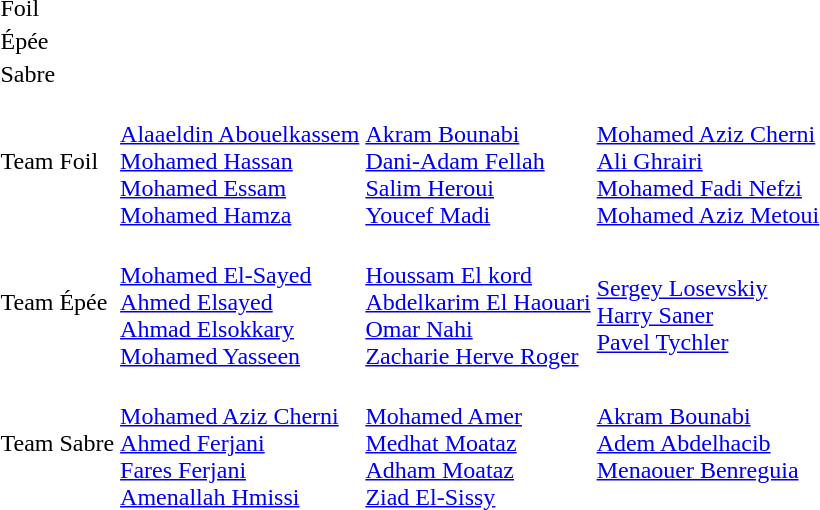<table>
<tr>
<td>Foil</td>
<td></td>
<td></td>
<td><br></td>
</tr>
<tr>
<td>Épée</td>
<td></td>
<td></td>
<td><br></td>
</tr>
<tr>
<td>Sabre</td>
<td></td>
<td></td>
<td><br></td>
</tr>
<tr>
<td>Team Foil</td>
<td><br><a href='#'>Alaaeldin Abouelkassem</a><br><a href='#'>Mohamed Hassan</a><br><a href='#'>Mohamed Essam</a><br><a href='#'>Mohamed Hamza</a></td>
<td><br><a href='#'>Akram Bounabi</a><br><a href='#'>Dani-Adam Fellah</a><br><a href='#'>Salim Heroui</a><br><a href='#'>Youcef Madi</a></td>
<td><br><a href='#'>Mohamed Aziz Cherni</a><br><a href='#'>Ali Ghrairi</a><br><a href='#'>Mohamed Fadi Nefzi</a><br><a href='#'>Mohamed Aziz Metoui</a></td>
</tr>
<tr>
<td>Team Épée</td>
<td><br><a href='#'>Mohamed El-Sayed</a><br><a href='#'>Ahmed Elsayed</a><br><a href='#'>Ahmad Elsokkary</a><br><a href='#'>Mohamed Yasseen</a></td>
<td><br><a href='#'>Houssam El kord</a><br><a href='#'>Abdelkarim El Haouari</a><br><a href='#'>Omar Nahi</a><br><a href='#'>Zacharie Herve Roger</a></td>
<td><br><a href='#'>Sergey Losevskiy</a><br><a href='#'>Harry Saner</a><br><a href='#'>Pavel Tychler</a></td>
</tr>
<tr>
<td>Team Sabre</td>
<td><br><a href='#'>Mohamed Aziz Cherni</a><br><a href='#'>Ahmed Ferjani</a><br><a href='#'>Fares Ferjani</a><br><a href='#'>Amenallah Hmissi</a></td>
<td><br><a href='#'>Mohamed Amer</a><br><a href='#'>Medhat Moataz</a><br><a href='#'>Adham Moataz</a><br><a href='#'>Ziad El-Sissy</a></td>
<td valign="top"><br><a href='#'>Akram Bounabi</a><br><a href='#'>Adem Abdelhacib</a><br><a href='#'>Menaouer Benreguia</a></td>
</tr>
</table>
